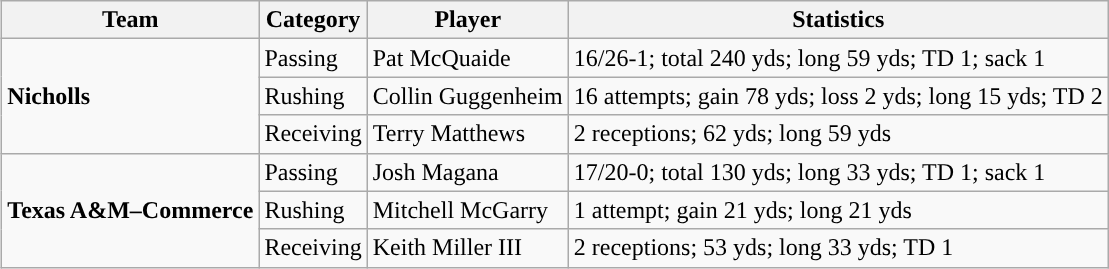<table class="wikitable" style="float: right;">
<tr>
<th>Team</th>
<th>Category</th>
<th>Player</th>
<th>Statistics</th>
</tr>
<tr>
<td rowspan=3><strong>Nicholls</strong></td>
<td>Passing</td>
<td>Pat McQuaide</td>
<td>16/26-1; total 240 yds; long 59 yds; TD 1; sack 1</td>
</tr>
<tr>
<td>Rushing</td>
<td>Collin Guggenheim</td>
<td>16 attempts; gain 78 yds; loss 2 yds; long 15 yds; TD 2</td>
</tr>
<tr>
<td>Receiving</td>
<td>Terry Matthews</td>
<td>2 receptions; 62 yds; long 59 yds</td>
</tr>
<tr>
<td rowspan=3><strong>Texas A&M–Commerce</strong></td>
<td>Passing</td>
<td>Josh Magana</td>
<td>17/20-0; total 130 yds; long 33 yds; TD 1; sack 1</td>
</tr>
<tr>
<td>Rushing</td>
<td>Mitchell McGarry</td>
<td>1 attempt; gain 21 yds; long 21 yds</td>
</tr>
<tr>
<td>Receiving</td>
<td>Keith Miller III</td>
<td>2 receptions; 53 yds; long 33 yds; TD 1</td>
</tr>
</table>
